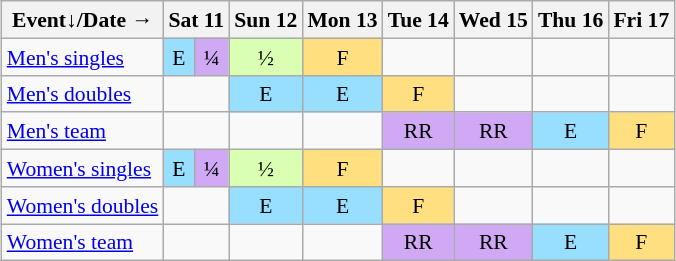<table class="wikitable" style="margin:0.5em auto; font-size:90%; line-height:1.25em;">
<tr style="text-align:center;">
<th>Event↓/Date →</th>
<th colspan="2">Sat 11</th>
<th>Sun 12</th>
<th>Mon 13</th>
<th>Tue 14</th>
<th>Wed 15</th>
<th>Thu 16</th>
<th>Fri 17</th>
</tr>
<tr style="text-align:center;">
<td style="text-align:left;"><a href='#'>Men's singles</a></td>
<td style="background-color:#97DEFF;">E</td>
<td style="background-color:#D0A9F5;">¼</td>
<td style="background-color:#D9FFB2;">½</td>
<td style="background-color:#FFDF80;">F</td>
<td></td>
<td></td>
<td></td>
<td></td>
</tr>
<tr style="text-align:center;">
<td style="text-align:left;"><a href='#'>Men's doubles</a></td>
<td colspan="2"></td>
<td style="background-color:#97DEFF;">E</td>
<td style="background-color:#97DEFF;">E</td>
<td style="background-color:#FFDF80;">F</td>
<td></td>
<td></td>
<td></td>
</tr>
<tr style="text-align:center;">
<td style="text-align:left;"><a href='#'>Men's team</a></td>
<td colspan="2"></td>
<td></td>
<td></td>
<td style="background-color:#D0A9F5;">RR</td>
<td style="background-color:#D0A9F5;">RR</td>
<td style="background-color:#97DEFF;">E</td>
<td style="background-color:#FFDF80;">F</td>
</tr>
<tr style="text-align:center;">
<td style="text-align:left;"><a href='#'>Women's singles</a></td>
<td style="background-color:#97DEFF;">E</td>
<td style="background-color:#D0A9F5;">¼</td>
<td style="background-color:#D9FFB2;">½</td>
<td style="background-color:#FFDF80;">F</td>
<td></td>
<td></td>
<td></td>
<td></td>
</tr>
<tr style="text-align:center;">
<td style="text-align:left;"><a href='#'>Women's doubles</a></td>
<td colspan="2"></td>
<td style="background-color:#97DEFF;">E</td>
<td style="background-color:#97DEFF;">E</td>
<td style="background-color:#FFDF80;">F</td>
<td></td>
<td></td>
<td></td>
</tr>
<tr style="text-align:center;">
<td style="text-align:left;"><a href='#'>Women's team</a></td>
<td colspan="2"></td>
<td></td>
<td></td>
<td style="background-color:#D0A9F5;">RR</td>
<td style="background-color:#D0A9F5;">RR</td>
<td style="background-color:#97DEFF;">E</td>
<td style="background-color:#FFDF80;">F</td>
</tr>
</table>
